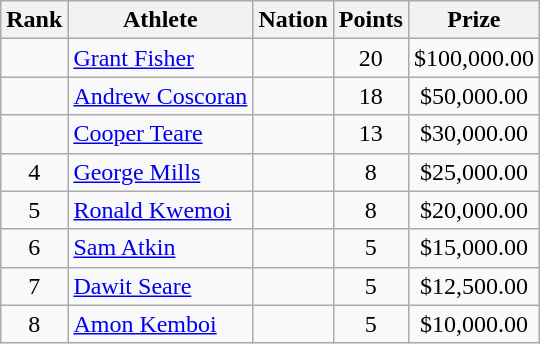<table class="wikitable mw-datatable sortable" style="text-align:center;">
<tr>
<th scope="col" style="width: 10px;">Rank</th>
<th scope="col">Athlete</th>
<th scope="col">Nation</th>
<th scope="col">Points</th>
<th scope="col">Prize</th>
</tr>
<tr>
<td></td>
<td align=left><a href='#'>Grant Fisher</a> </td>
<td align=left></td>
<td>20</td>
<td>$100,000.00</td>
</tr>
<tr>
<td></td>
<td align=left><a href='#'>Andrew Coscoran</a> </td>
<td align=left></td>
<td>18</td>
<td>$50,000.00</td>
</tr>
<tr>
<td></td>
<td align=left><a href='#'>Cooper Teare</a> </td>
<td align=left></td>
<td>13</td>
<td>$30,000.00</td>
</tr>
<tr>
<td>4</td>
<td align=left><a href='#'>George Mills</a> </td>
<td align=left></td>
<td>8</td>
<td>$25,000.00</td>
</tr>
<tr>
<td>5</td>
<td align=left><a href='#'>Ronald Kwemoi</a> </td>
<td align=left></td>
<td>8</td>
<td>$20,000.00</td>
</tr>
<tr>
<td>6</td>
<td align=left><a href='#'>Sam Atkin</a> </td>
<td align=left></td>
<td>5</td>
<td>$15,000.00</td>
</tr>
<tr>
<td>7</td>
<td align=left><a href='#'>Dawit Seare</a> </td>
<td align=left></td>
<td>5</td>
<td>$12,500.00</td>
</tr>
<tr>
<td>8</td>
<td align=left><a href='#'>Amon Kemboi</a> </td>
<td align=left></td>
<td>5</td>
<td>$10,000.00</td>
</tr>
</table>
